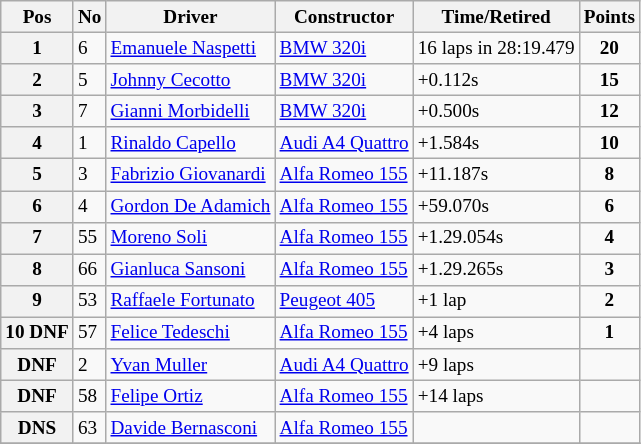<table class="wikitable" style="font-size: 80%;">
<tr>
<th>Pos</th>
<th>No</th>
<th>Driver</th>
<th>Constructor</th>
<th>Time/Retired</th>
<th>Points</th>
</tr>
<tr>
<th>1</th>
<td>6</td>
<td> <a href='#'>Emanuele Naspetti</a></td>
<td><a href='#'>BMW 320i</a></td>
<td>16 laps in 28:19.479</td>
<td align=center><strong>20</strong></td>
</tr>
<tr>
<th>2</th>
<td>5</td>
<td> <a href='#'>Johnny Cecotto</a></td>
<td><a href='#'>BMW 320i</a></td>
<td>+0.112s</td>
<td align=center><strong>15</strong></td>
</tr>
<tr>
<th>3</th>
<td>7</td>
<td> <a href='#'>Gianni Morbidelli</a></td>
<td><a href='#'>BMW 320i</a></td>
<td>+0.500s</td>
<td align=center><strong>12</strong></td>
</tr>
<tr>
<th>4</th>
<td>1</td>
<td> <a href='#'>Rinaldo Capello</a></td>
<td><a href='#'>Audi A4 Quattro</a></td>
<td>+1.584s</td>
<td align=center><strong>10</strong></td>
</tr>
<tr>
<th>5</th>
<td>3</td>
<td> <a href='#'>Fabrizio Giovanardi</a></td>
<td><a href='#'>Alfa Romeo 155</a></td>
<td>+11.187s</td>
<td align=center><strong>8</strong></td>
</tr>
<tr>
<th>6</th>
<td>4</td>
<td> <a href='#'>Gordon De Adamich</a></td>
<td><a href='#'>Alfa Romeo 155</a></td>
<td>+59.070s</td>
<td align=center><strong>6</strong></td>
</tr>
<tr>
<th>7</th>
<td>55</td>
<td> <a href='#'>Moreno Soli</a></td>
<td><a href='#'>Alfa Romeo 155</a></td>
<td>+1.29.054s</td>
<td align=center><strong>4</strong></td>
</tr>
<tr>
<th>8</th>
<td>66</td>
<td> <a href='#'>Gianluca Sansoni</a></td>
<td><a href='#'>Alfa Romeo 155</a></td>
<td>+1.29.265s</td>
<td align=center><strong>3</strong></td>
</tr>
<tr>
<th>9</th>
<td>53</td>
<td> <a href='#'>Raffaele Fortunato</a></td>
<td><a href='#'>Peugeot 405</a></td>
<td>+1 lap</td>
<td align=center><strong>2</strong></td>
</tr>
<tr>
<th>10 DNF</th>
<td>57</td>
<td> <a href='#'>Felice Tedeschi</a></td>
<td><a href='#'>Alfa Romeo 155</a></td>
<td>+4 laps</td>
<td align=center><strong>1</strong></td>
</tr>
<tr>
<th>DNF</th>
<td>2</td>
<td> <a href='#'>Yvan Muller</a></td>
<td><a href='#'>Audi A4 Quattro</a></td>
<td>+9 laps</td>
<td></td>
</tr>
<tr>
<th>DNF</th>
<td>58</td>
<td> <a href='#'>Felipe Ortiz</a></td>
<td><a href='#'>Alfa Romeo 155</a></td>
<td>+14 laps</td>
<td></td>
</tr>
<tr>
<th>DNS</th>
<td>63</td>
<td> <a href='#'>Davide Bernasconi</a></td>
<td><a href='#'>Alfa Romeo 155</a></td>
<td></td>
<td></td>
</tr>
<tr>
</tr>
</table>
